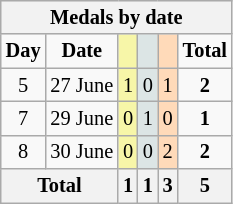<table class="wikitable" style="font-size:85%; text-align:center;">
<tr style="background:#efefef;">
<th colspan=6><strong>Medals by date</strong></th>
</tr>
<tr>
<td><strong>Day</strong></td>
<td><strong>Date</strong></td>
<td style="background:#F7F6A8;"></td>
<td style="background:#DCE5E5;"></td>
<td style="background:#FFDAB9;"></td>
<td><strong>Total</strong></td>
</tr>
<tr>
<td>5</td>
<td>27 June</td>
<td style="background:#F7F6A8;">1</td>
<td style="background:#DCE5E5;">0</td>
<td style="background:#FFDAB9;">1</td>
<td><strong>2</strong></td>
</tr>
<tr>
<td>7</td>
<td>29 June</td>
<td style="background:#F7F6A8;">0</td>
<td style="background:#DCE5E5;">1</td>
<td style="background:#FFDAB9;">0</td>
<td><strong>1</strong></td>
</tr>
<tr>
<td>8</td>
<td>30 June</td>
<td style="background:#F7F6A8;">0</td>
<td style="background:#DCE5E5;">0</td>
<td style="background:#FFDAB9;">2</td>
<td><strong>2</strong></td>
</tr>
<tr>
<th colspan="2">Total</th>
<th>1</th>
<th>1</th>
<th>3</th>
<th>5</th>
</tr>
</table>
